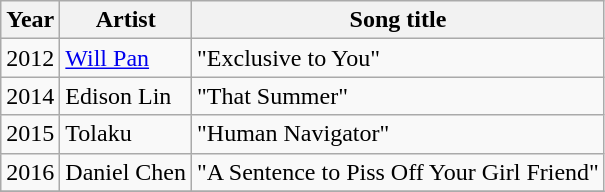<table class="wikitable sortable">
<tr>
<th>Year</th>
<th>Artist</th>
<th>Song title</th>
</tr>
<tr>
<td>2012</td>
<td><a href='#'>Will Pan</a></td>
<td>"Exclusive to You"</td>
</tr>
<tr>
<td>2014</td>
<td>Edison Lin</td>
<td>"That Summer"</td>
</tr>
<tr>
<td>2015</td>
<td>Tolaku</td>
<td>"Human Navigator"</td>
</tr>
<tr>
<td>2016</td>
<td>Daniel Chen</td>
<td>"A Sentence to Piss Off Your Girl Friend"</td>
</tr>
<tr>
</tr>
</table>
